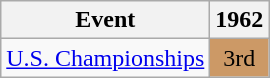<table class="wikitable">
<tr>
<th>Event</th>
<th>1962</th>
</tr>
<tr>
<td><a href='#'>U.S. Championships</a></td>
<td align="center" bgcolor="cc9966">3rd</td>
</tr>
</table>
